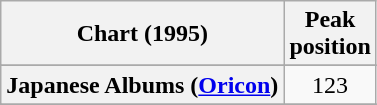<table class="wikitable sortable plainrowheaders">
<tr>
<th>Chart (1995)</th>
<th>Peak<br>position</th>
</tr>
<tr>
</tr>
<tr>
</tr>
<tr>
<th scope="row">Japanese Albums (<a href='#'>Oricon</a>)</th>
<td style="text-align:center;">123</td>
</tr>
<tr>
</tr>
<tr>
</tr>
</table>
